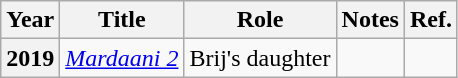<table class="wikitable plainrowheaders sortable">
<tr>
<th>Year</th>
<th>Title</th>
<th>Role</th>
<th>Notes</th>
<th>Ref.</th>
</tr>
<tr>
<th scope="row">2019</th>
<td><em><a href='#'>Mardaani 2</a></em></td>
<td>Brij's daughter</td>
<td></td>
<td></td>
</tr>
</table>
